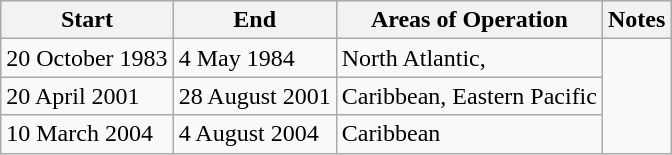<table class="wikitable">
<tr>
<th>Start</th>
<th>End</th>
<th>Areas of Operation</th>
<th>Notes</th>
</tr>
<tr>
<td>20 October 1983</td>
<td>4 May 1984</td>
<td>North Atlantic,</td>
</tr>
<tr>
<td>20 April 2001</td>
<td>28 August 2001</td>
<td>Caribbean, Eastern Pacific</td>
</tr>
<tr>
<td>10 March 2004</td>
<td>4 August 2004</td>
<td>Caribbean</td>
</tr>
</table>
